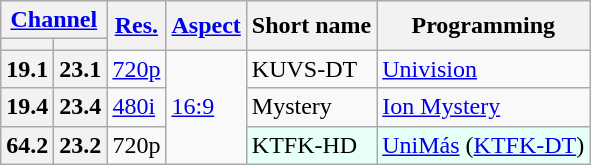<table class="wikitable">
<tr>
<th scope = "col" colspan="2"><a href='#'>Channel</a></th>
<th scope = "col" rowspan="2"><a href='#'>Res.</a></th>
<th scope = "col" rowspan="2"><a href='#'>Aspect</a></th>
<th scope = "col" rowspan="2">Short name</th>
<th scope = "col" rowspan="2">Programming</th>
</tr>
<tr>
<th scope = "col"></th>
<th></th>
</tr>
<tr>
<th scope = "row">19.1</th>
<th>23.1</th>
<td><a href='#'>720p</a></td>
<td rowspan="3"><a href='#'>16:9</a></td>
<td>KUVS-DT</td>
<td><a href='#'>Univision</a></td>
</tr>
<tr>
<th scope = "row">19.4</th>
<th>23.4</th>
<td><a href='#'>480i</a></td>
<td>Mystery</td>
<td><a href='#'>Ion Mystery</a></td>
</tr>
<tr>
<th scope = "row">64.2</th>
<th>23.2</th>
<td>720p</td>
<td style="background-color: #E6FFF7;">KTFK-HD</td>
<td style="background-color: #E6FFF7;"><a href='#'>UniMás</a> (<a href='#'>KTFK-DT</a>)</td>
</tr>
</table>
